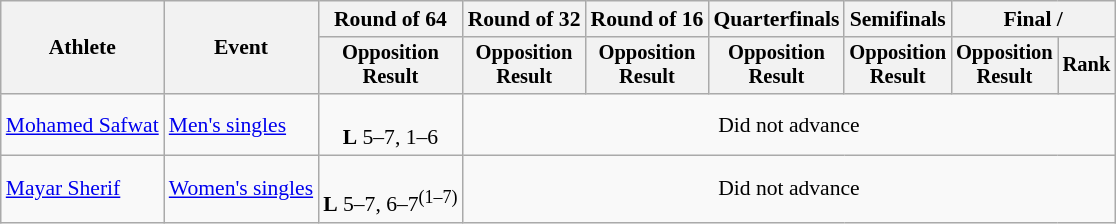<table class="wikitable" style="font-size:90%;">
<tr>
<th rowspan=2>Athlete</th>
<th rowspan=2>Event</th>
<th>Round of 64</th>
<th>Round of 32</th>
<th>Round of 16</th>
<th>Quarterfinals</th>
<th>Semifinals</th>
<th colspan=2>Final / </th>
</tr>
<tr style="font-size:95%">
<th>Opposition<br>Result</th>
<th>Opposition<br>Result</th>
<th>Opposition<br>Result</th>
<th>Opposition<br>Result</th>
<th>Opposition<br>Result</th>
<th>Opposition<br>Result</th>
<th>Rank</th>
</tr>
<tr align=center>
<td align=left><a href='#'>Mohamed Safwat</a></td>
<td align=left><a href='#'>Men's singles</a></td>
<td><br><strong>L</strong> 5–7, 1–6</td>
<td colspan=6>Did not advance</td>
</tr>
<tr align=center>
<td align=left><a href='#'>Mayar Sherif</a></td>
<td align=left><a href='#'>Women's singles</a></td>
<td><br><strong>L</strong> 5–7, 6–7<sup>(1–7)</sup></td>
<td colspan=6>Did not advance</td>
</tr>
</table>
